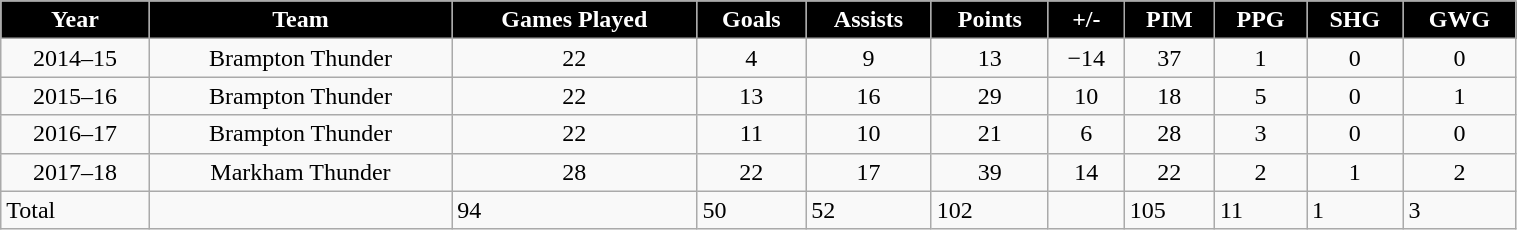<table class="wikitable" style="width:80%;">
<tr style="text-align:center; background:black; color:white;">
<td><strong>Year</strong></td>
<td><strong>Team</strong></td>
<td><strong>Games Played</strong></td>
<td><strong>Goals</strong></td>
<td><strong>Assists</strong></td>
<td><strong>Points</strong></td>
<td><strong>+/-</strong></td>
<td><strong>PIM</strong></td>
<td><strong>PPG</strong></td>
<td><strong>SHG</strong></td>
<td><strong>GWG</strong></td>
</tr>
<tr align="center" bgcolor="">
<td>2014–15</td>
<td>Brampton Thunder</td>
<td>22</td>
<td>4</td>
<td>9</td>
<td>13</td>
<td>−14</td>
<td>37</td>
<td>1</td>
<td>0</td>
<td>0</td>
</tr>
<tr align="center" bgcolor="">
<td>2015–16</td>
<td>Brampton Thunder</td>
<td>22</td>
<td>13</td>
<td>16</td>
<td>29</td>
<td>10</td>
<td>18</td>
<td>5</td>
<td>0</td>
<td>1</td>
</tr>
<tr align="center" bgcolor="">
<td>2016–17</td>
<td>Brampton Thunder</td>
<td>22</td>
<td>11</td>
<td>10</td>
<td>21</td>
<td>6</td>
<td>28</td>
<td>3</td>
<td>0</td>
<td>0</td>
</tr>
<tr align="center" bgcolor="">
<td>2017–18</td>
<td>Markham Thunder</td>
<td>28</td>
<td>22</td>
<td>17</td>
<td>39</td>
<td>14</td>
<td>22</td>
<td>2</td>
<td>1</td>
<td>2</td>
</tr>
<tr>
<td>Total</td>
<td></td>
<td>94</td>
<td>50</td>
<td>52</td>
<td>102</td>
<td></td>
<td>105</td>
<td>11</td>
<td>1</td>
<td>3</td>
</tr>
</table>
